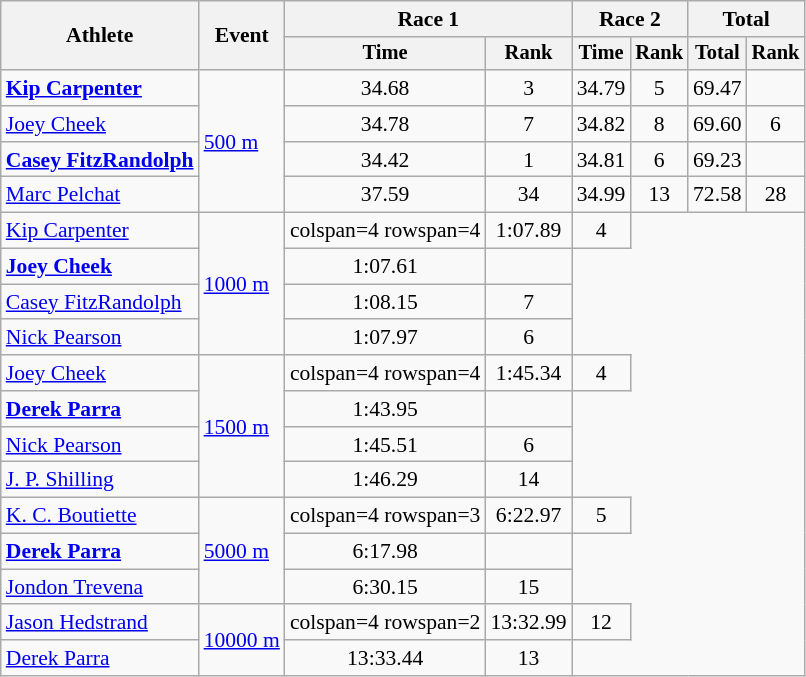<table class=wikitable style=font-size:90%;text-align:center>
<tr>
<th rowspan=2>Athlete</th>
<th rowspan=2>Event</th>
<th colspan=2>Race 1</th>
<th colspan=2>Race 2</th>
<th colspan=2>Total</th>
</tr>
<tr style=font-size:95%>
<th>Time</th>
<th>Rank</th>
<th>Time</th>
<th>Rank</th>
<th>Total</th>
<th>Rank</th>
</tr>
<tr>
<td align=left><strong><a href='#'>Kip Carpenter</a></strong></td>
<td align=left rowspan=4><a href='#'>500 m</a></td>
<td>34.68 </td>
<td>3</td>
<td>34.79</td>
<td>5</td>
<td>69.47</td>
<td></td>
</tr>
<tr>
<td align=left><a href='#'>Joey Cheek</a></td>
<td>34.78</td>
<td>7</td>
<td>34.82</td>
<td>8</td>
<td>69.60</td>
<td>6</td>
</tr>
<tr>
<td align=left><strong><a href='#'>Casey FitzRandolph</a></strong></td>
<td>34.42 </td>
<td>1</td>
<td>34.81</td>
<td>6</td>
<td>69.23 </td>
<td></td>
</tr>
<tr>
<td align="left"><a href='#'>Marc Pelchat</a></td>
<td>37.59</td>
<td>34</td>
<td>34.99</td>
<td>13</td>
<td>72.58</td>
<td>28</td>
</tr>
<tr>
<td align=left><a href='#'>Kip Carpenter</a></td>
<td align=left rowspan=4><a href='#'>1000 m</a></td>
<td>colspan=4 rowspan=4 </td>
<td>1:07.89</td>
<td>4</td>
</tr>
<tr>
<td align=left><strong><a href='#'>Joey Cheek</a></strong></td>
<td>1:07.61</td>
<td></td>
</tr>
<tr>
<td align=left><a href='#'>Casey FitzRandolph</a></td>
<td>1:08.15</td>
<td>7</td>
</tr>
<tr>
<td align=left><a href='#'>Nick Pearson</a></td>
<td>1:07.97</td>
<td>6</td>
</tr>
<tr>
<td align=left><a href='#'>Joey Cheek</a></td>
<td align=left rowspan=4><a href='#'>1500 m</a></td>
<td>colspan=4 rowspan=4 </td>
<td>1:45.34</td>
<td>4</td>
</tr>
<tr>
<td align=left><strong><a href='#'>Derek Parra</a></strong></td>
<td>1:43.95 </td>
<td></td>
</tr>
<tr>
<td align=left><a href='#'>Nick Pearson</a></td>
<td>1:45.51</td>
<td>6</td>
</tr>
<tr>
<td align=left><a href='#'>J. P. Shilling</a></td>
<td>1:46.29</td>
<td>14</td>
</tr>
<tr>
<td align=left><a href='#'>K. C. Boutiette</a></td>
<td align=left rowspan=3><a href='#'>5000 m</a></td>
<td>colspan=4 rowspan=3 </td>
<td>6:22.97</td>
<td>5</td>
</tr>
<tr>
<td align=left><strong><a href='#'>Derek Parra</a></strong></td>
<td>6:17.98</td>
<td></td>
</tr>
<tr>
<td align=left><a href='#'>Jondon Trevena</a></td>
<td>6:30.15</td>
<td>15</td>
</tr>
<tr>
<td align=left><a href='#'>Jason Hedstrand</a></td>
<td align=left rowspan=2><a href='#'>10000 m</a></td>
<td>colspan=4 rowspan=2 </td>
<td>13:32.99</td>
<td>12</td>
</tr>
<tr>
<td align=left><a href='#'>Derek Parra</a></td>
<td>13:33.44</td>
<td>13</td>
</tr>
</table>
